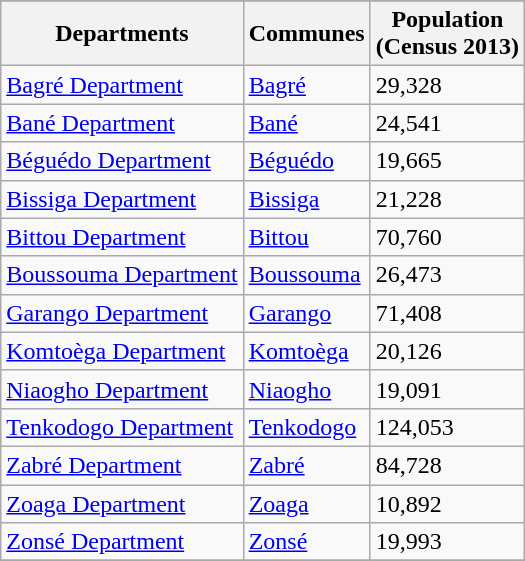<table class="wikitable">
<tr>
</tr>
<tr>
<th>Departments</th>
<th>Communes</th>
<th>Population<br>(Census 2013)</th>
</tr>
<tr>
<td><a href='#'>Bagré Department</a></td>
<td><a href='#'>Bagré</a></td>
<td>29,328</td>
</tr>
<tr>
<td><a href='#'>Bané Department</a></td>
<td><a href='#'>Bané</a></td>
<td>24,541</td>
</tr>
<tr>
<td><a href='#'>Béguédo Department</a></td>
<td><a href='#'>Béguédo</a></td>
<td>19,665</td>
</tr>
<tr>
<td><a href='#'>Bissiga Department</a></td>
<td><a href='#'>Bissiga</a></td>
<td>21,228</td>
</tr>
<tr>
<td><a href='#'>Bittou Department</a></td>
<td><a href='#'>Bittou</a></td>
<td>70,760</td>
</tr>
<tr>
<td><a href='#'>Boussouma Department</a></td>
<td><a href='#'>Boussouma</a></td>
<td>26,473</td>
</tr>
<tr>
<td><a href='#'>Garango Department</a></td>
<td><a href='#'>Garango</a></td>
<td>71,408</td>
</tr>
<tr>
<td><a href='#'>Komtoèga Department</a></td>
<td><a href='#'>Komtoèga</a></td>
<td>20,126</td>
</tr>
<tr>
<td><a href='#'>Niaogho Department</a></td>
<td><a href='#'>Niaogho</a></td>
<td>19,091</td>
</tr>
<tr>
<td><a href='#'>Tenkodogo Department</a></td>
<td><a href='#'>Tenkodogo</a></td>
<td>124,053</td>
</tr>
<tr>
<td><a href='#'>Zabré Department</a></td>
<td><a href='#'>Zabré</a></td>
<td>84,728</td>
</tr>
<tr>
<td><a href='#'>Zoaga Department</a></td>
<td><a href='#'>Zoaga</a></td>
<td>10,892</td>
</tr>
<tr>
<td><a href='#'>Zonsé Department</a></td>
<td><a href='#'>Zonsé</a></td>
<td>19,993</td>
</tr>
<tr>
</tr>
</table>
